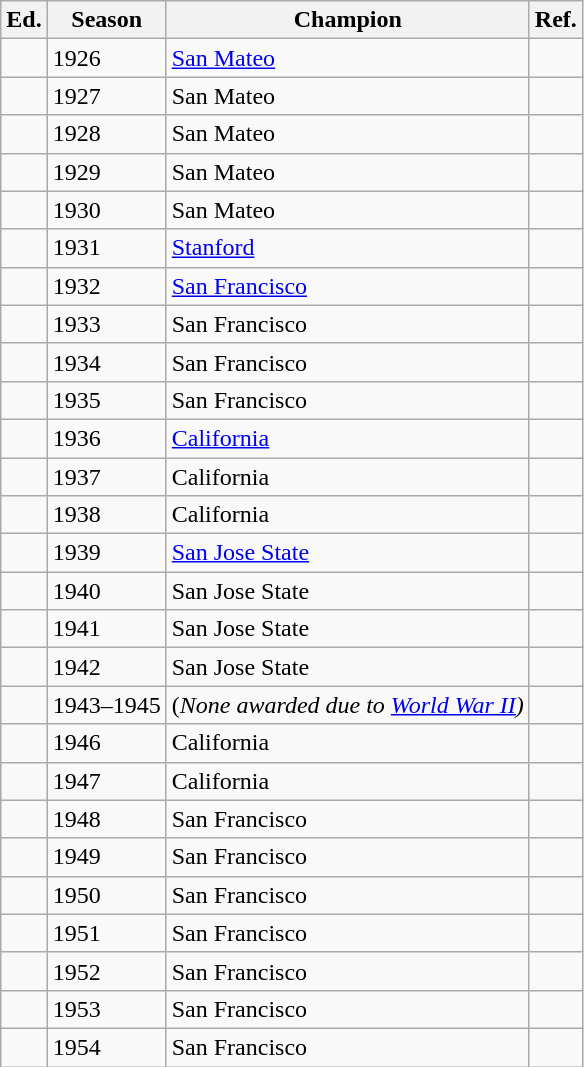<table class="wikitable sortable">
<tr>
<th>Ed.</th>
<th>Season</th>
<th>Champion</th>
<th>Ref.</th>
</tr>
<tr>
<td></td>
<td>1926</td>
<td><a href='#'>San Mateo</a> </td>
<td></td>
</tr>
<tr>
<td></td>
<td>1927</td>
<td>San Mateo </td>
<td></td>
</tr>
<tr>
<td></td>
<td>1928</td>
<td>San Mateo </td>
<td></td>
</tr>
<tr>
<td></td>
<td>1929</td>
<td>San Mateo </td>
<td></td>
</tr>
<tr>
<td></td>
<td>1930</td>
<td>San Mateo </td>
<td></td>
</tr>
<tr>
<td></td>
<td>1931</td>
<td><a href='#'>Stanford</a> </td>
<td></td>
</tr>
<tr>
<td></td>
<td>1932</td>
<td><a href='#'>San Francisco</a> </td>
<td></td>
</tr>
<tr>
<td></td>
<td>1933</td>
<td>San Francisco </td>
<td></td>
</tr>
<tr>
<td></td>
<td>1934</td>
<td>San Francisco </td>
<td></td>
</tr>
<tr>
<td></td>
<td>1935</td>
<td>San Francisco </td>
<td></td>
</tr>
<tr>
<td></td>
<td>1936</td>
<td><a href='#'>California</a> </td>
<td></td>
</tr>
<tr>
<td></td>
<td>1937</td>
<td>California </td>
<td></td>
</tr>
<tr>
<td></td>
<td>1938</td>
<td>California </td>
<td></td>
</tr>
<tr>
<td></td>
<td>1939</td>
<td><a href='#'>San Jose State</a> </td>
<td></td>
</tr>
<tr>
<td></td>
<td>1940</td>
<td>San Jose State </td>
<td></td>
</tr>
<tr>
<td></td>
<td>1941</td>
<td>San Jose State </td>
<td></td>
</tr>
<tr>
<td></td>
<td>1942</td>
<td>San Jose State </td>
<td></td>
</tr>
<tr>
<td></td>
<td>1943–1945</td>
<td>(<em>None awarded due to <a href='#'>World War II</a>)</em></td>
<td></td>
</tr>
<tr>
<td></td>
<td>1946</td>
<td>California </td>
<td></td>
</tr>
<tr>
<td></td>
<td>1947</td>
<td>California </td>
<td></td>
</tr>
<tr>
<td></td>
<td>1948</td>
<td>San Francisco </td>
<td></td>
</tr>
<tr>
<td></td>
<td>1949</td>
<td>San Francisco </td>
<td></td>
</tr>
<tr>
<td></td>
<td>1950</td>
<td>San Francisco </td>
<td></td>
</tr>
<tr>
<td></td>
<td>1951</td>
<td>San Francisco </td>
<td></td>
</tr>
<tr>
<td></td>
<td>1952</td>
<td>San Francisco </td>
<td></td>
</tr>
<tr>
<td></td>
<td>1953</td>
<td>San Francisco </td>
<td></td>
</tr>
<tr>
<td></td>
<td>1954</td>
<td>San Francisco </td>
<td></td>
</tr>
</table>
